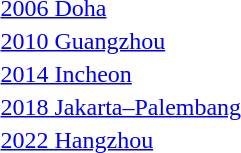<table>
<tr>
<td><a href='#'>2006 Doha</a></td>
<td></td>
<td></td>
<td></td>
</tr>
<tr>
<td><a href='#'>2010 Guangzhou</a></td>
<td></td>
<td></td>
<td></td>
</tr>
<tr>
<td><a href='#'>2014 Incheon</a></td>
<td></td>
<td></td>
<td></td>
</tr>
<tr>
<td><a href='#'>2018 Jakarta–Palembang</a></td>
<td></td>
<td></td>
<td></td>
</tr>
<tr>
<td><a href='#'>2022 Hangzhou</a></td>
<td></td>
<td></td>
<td></td>
</tr>
</table>
